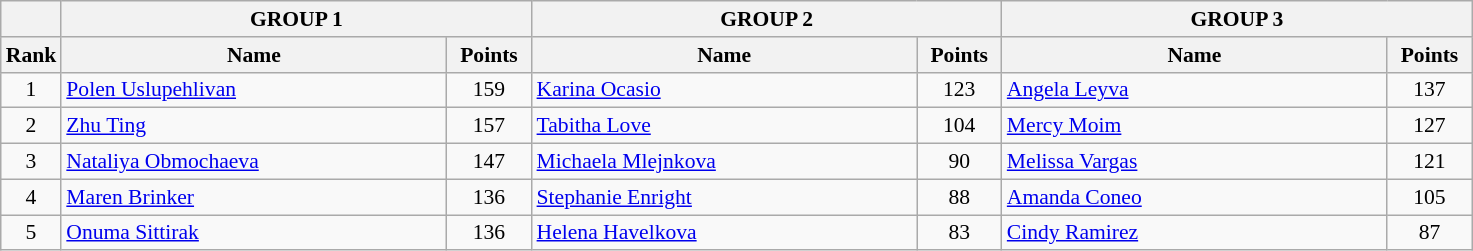<table class="wikitable" style="font-size:90%">
<tr>
<th></th>
<th colspan="2">GROUP 1</th>
<th colspan="2">GROUP 2</th>
<th colspan="2">GROUP 3</th>
</tr>
<tr>
<th width=30>Rank</th>
<th width=250>Name</th>
<th width=50>Points</th>
<th width=250>Name</th>
<th width=50>Points</th>
<th width=250>Name</th>
<th width=50>Points</th>
</tr>
<tr>
<td align=center>1</td>
<td> <a href='#'>Polen Uslupehlivan</a></td>
<td align=center>159</td>
<td> <a href='#'>Karina Ocasio</a></td>
<td align=center>123</td>
<td> <a href='#'>Angela Leyva</a></td>
<td align=center>137</td>
</tr>
<tr>
<td align=center>2</td>
<td> <a href='#'>Zhu Ting</a></td>
<td align=center>157</td>
<td> <a href='#'>Tabitha Love</a></td>
<td align=center>104</td>
<td> <a href='#'>Mercy Moim</a></td>
<td align=center>127</td>
</tr>
<tr>
<td align=center>3</td>
<td> <a href='#'>Nataliya Obmochaeva</a></td>
<td align=center>147</td>
<td> <a href='#'>Michaela Mlejnkova</a></td>
<td align=center>90</td>
<td> <a href='#'>Melissa Vargas</a></td>
<td align=center>121</td>
</tr>
<tr>
<td align=center>4</td>
<td> <a href='#'>Maren Brinker</a></td>
<td align=center>136</td>
<td> <a href='#'>Stephanie Enright</a></td>
<td align=center>88</td>
<td> <a href='#'>Amanda Coneo</a></td>
<td align=center>105</td>
</tr>
<tr>
<td align=center>5</td>
<td> <a href='#'>Onuma Sittirak</a></td>
<td align=center>136</td>
<td> <a href='#'>Helena Havelkova</a></td>
<td align=center>83</td>
<td> <a href='#'>Cindy Ramirez</a></td>
<td align=center>87</td>
</tr>
</table>
